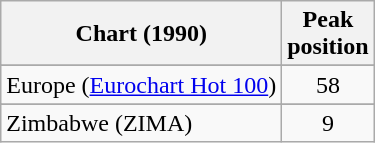<table class="wikitable sortable">
<tr>
<th>Chart (1990)</th>
<th>Peak<br>position</th>
</tr>
<tr>
</tr>
<tr>
<td>Europe (<a href='#'>Eurochart Hot 100</a>)</td>
<td align="center">58</td>
</tr>
<tr>
</tr>
<tr>
</tr>
<tr>
</tr>
<tr>
</tr>
<tr>
</tr>
<tr>
</tr>
<tr>
<td>Zimbabwe (ZIMA)</td>
<td align="center">9</td>
</tr>
</table>
